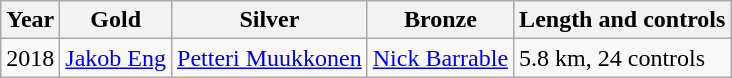<table class="wikitable">
<tr>
<th>Year</th>
<th>Gold</th>
<th>Silver</th>
<th>Bronze</th>
<th>Length and controls</th>
</tr>
<tr>
<td>2018</td>
<td> <a href='#'>Jakob Eng</a></td>
<td> <a href='#'>Petteri Muukkonen</a></td>
<td> <a href='#'>Nick Barrable</a></td>
<td>5.8 km, 24 controls</td>
</tr>
</table>
